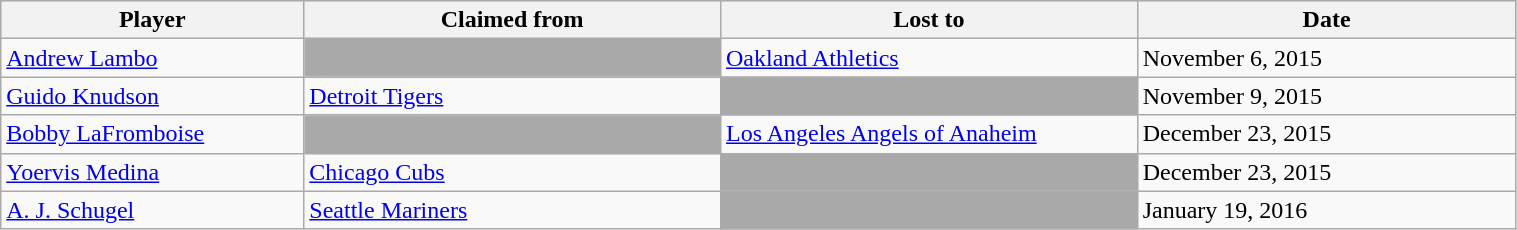<table class="wikitable" style="width:80%;">
<tr style="text-align:center; background:#ddd;">
<th style="width:20%;">Player</th>
<th style="width:27.5%;">Claimed from</th>
<th style="width:27.5%;">Lost to</th>
<th style="width:25%;">Date</th>
</tr>
<tr>
<td><a href='#'>Andrew Lambo</a></td>
<td style="background:darkgray;"></td>
<td><a href='#'>Oakland Athletics</a></td>
<td>November 6, 2015</td>
</tr>
<tr>
<td><a href='#'>Guido Knudson</a></td>
<td><a href='#'>Detroit Tigers</a></td>
<td style="background:darkgray;"></td>
<td>November 9, 2015</td>
</tr>
<tr>
<td><a href='#'>Bobby LaFromboise</a></td>
<td style="background:darkgray;"></td>
<td><a href='#'>Los Angeles Angels of Anaheim</a></td>
<td>December 23, 2015</td>
</tr>
<tr>
<td><a href='#'>Yoervis Medina</a></td>
<td><a href='#'>Chicago Cubs</a></td>
<td style="background:darkgray;"></td>
<td>December 23, 2015</td>
</tr>
<tr>
<td><a href='#'>A. J. Schugel</a></td>
<td><a href='#'>Seattle Mariners</a></td>
<td style="background:darkgray;"></td>
<td>January 19, 2016</td>
</tr>
</table>
